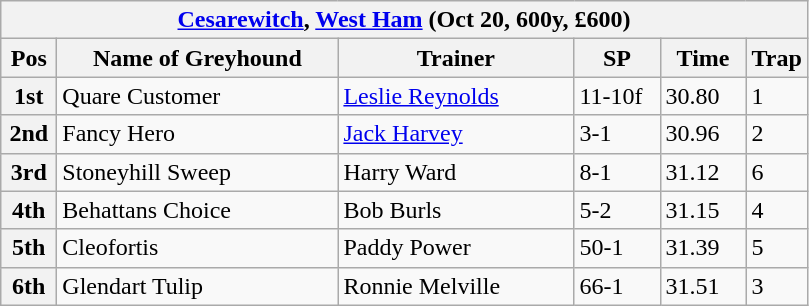<table class="wikitable">
<tr>
<th colspan="6"><a href='#'>Cesarewitch</a>, <a href='#'>West Ham</a> (Oct 20, 600y, £600)</th>
</tr>
<tr>
<th width=30>Pos</th>
<th width=180>Name of Greyhound</th>
<th width=150>Trainer</th>
<th width=50>SP</th>
<th width=50>Time</th>
<th width=30>Trap</th>
</tr>
<tr>
<th>1st</th>
<td>Quare Customer</td>
<td><a href='#'>Leslie Reynolds</a></td>
<td>11-10f</td>
<td>30.80</td>
<td>1</td>
</tr>
<tr>
<th>2nd</th>
<td>Fancy Hero</td>
<td><a href='#'>Jack Harvey</a></td>
<td>3-1</td>
<td>30.96</td>
<td>2</td>
</tr>
<tr>
<th>3rd</th>
<td>Stoneyhill Sweep</td>
<td>Harry Ward</td>
<td>8-1</td>
<td>31.12</td>
<td>6</td>
</tr>
<tr>
<th>4th</th>
<td>Behattans Choice</td>
<td>Bob Burls</td>
<td>5-2</td>
<td>31.15</td>
<td>4</td>
</tr>
<tr>
<th>5th</th>
<td>Cleofortis</td>
<td>Paddy Power</td>
<td>50-1</td>
<td>31.39</td>
<td>5</td>
</tr>
<tr>
<th>6th</th>
<td>Glendart Tulip</td>
<td>Ronnie Melville</td>
<td>66-1</td>
<td>31.51</td>
<td>3</td>
</tr>
</table>
